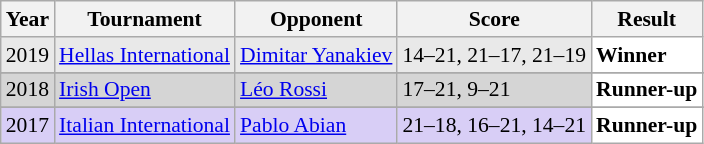<table class="sortable wikitable" style="font-size: 90%;">
<tr>
<th>Year</th>
<th>Tournament</th>
<th>Opponent</th>
<th>Score</th>
<th>Result</th>
</tr>
<tr style="background:#E9E9E9">
<td align="center">2019</td>
<td align="left"><a href='#'>Hellas International</a></td>
<td align="left"> <a href='#'>Dimitar Yanakiev</a></td>
<td align="left">14–21, 21–17, 21–19</td>
<td style="text-align:left; background:white"> <strong>Winner</strong></td>
</tr>
<tr>
</tr>
<tr style="background:#D5D5D5">
<td align="center">2018</td>
<td align="left"><a href='#'>Irish Open</a></td>
<td align="left"> <a href='#'>Léo Rossi</a></td>
<td align="left">17–21, 9–21</td>
<td style="text-align:left; background:white"> <strong>Runner-up</strong></td>
</tr>
<tr>
</tr>
<tr style="background:#D8CEF6">
<td align="center">2017</td>
<td align="left"><a href='#'>Italian International</a></td>
<td align="left"> <a href='#'>Pablo Abian</a></td>
<td align="left">21–18, 16–21, 14–21</td>
<td style="text-align:left; background:white"> <strong>Runner-up</strong></td>
</tr>
</table>
